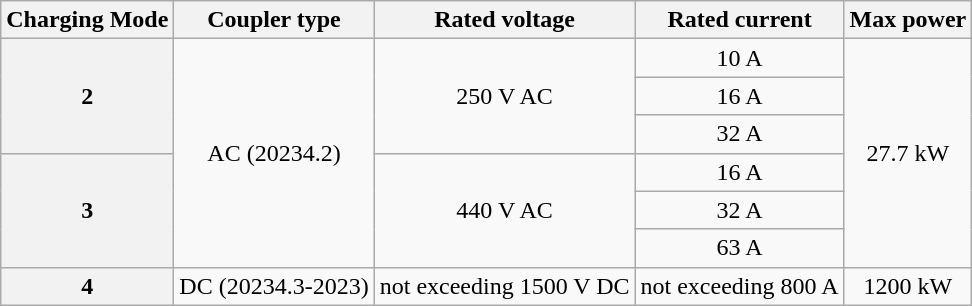<table class="wikitable" style="font-size:100%;text-align:center;">
<tr>
<th>Charging Mode</th>
<th>Coupler type</th>
<th>Rated voltage</th>
<th>Rated current</th>
<th>Max power</th>
</tr>
<tr>
<th rowspan=3>2</th>
<td rowspan=6>AC (20234.2)</td>
<td rowspan=3>250 V AC</td>
<td>10 A</td>
<td rowspan=6>27.7 kW</td>
</tr>
<tr>
<td>16 A</td>
</tr>
<tr>
<td>32 A</td>
</tr>
<tr>
<th rowspan=3>3</th>
<td rowspan=3>440 V AC</td>
<td>16 A</td>
</tr>
<tr>
<td>32 A</td>
</tr>
<tr>
<td>63 A</td>
</tr>
<tr>
<th>4</th>
<td>DC (20234.3-2023)</td>
<td>not exceeding 1500 V DC</td>
<td>not exceeding 800 A</td>
<td>1200 kW</td>
</tr>
</table>
